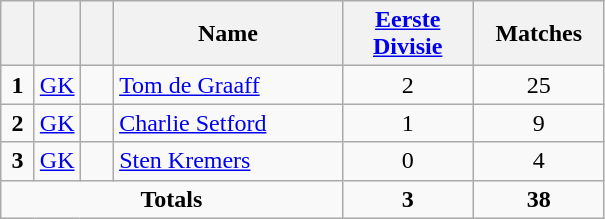<table class="wikitable" style="text-align:center">
<tr>
<th width=15></th>
<th width=15></th>
<th width=15></th>
<th width=145>Name</th>
<th width=80><a href='#'>Eerste Divisie</a></th>
<th width=80>Matches</th>
</tr>
<tr>
<td rowspan=1><strong>1</strong></td>
<td><a href='#'>GK</a></td>
<td></td>
<td align=left><a href='#'>Tom de Graaff</a></td>
<td>2</td>
<td>25</td>
</tr>
<tr>
<td rowspan=1><strong>2</strong></td>
<td><a href='#'>GK</a></td>
<td></td>
<td align=left><a href='#'>Charlie Setford</a></td>
<td>1</td>
<td>9</td>
</tr>
<tr>
<td rowspan=1><strong>3</strong></td>
<td><a href='#'>GK</a></td>
<td></td>
<td align=left><a href='#'>Sten Kremers</a></td>
<td>0</td>
<td>4</td>
</tr>
<tr>
<td colspan=4><strong>Totals</strong></td>
<td><strong>3</strong></td>
<td><strong>38</strong></td>
</tr>
</table>
